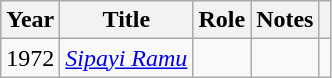<table class="wikitable">
<tr>
<th>Year</th>
<th>Title</th>
<th>Role</th>
<th>Notes</th>
<th></th>
</tr>
<tr>
<td>1972</td>
<td><em><a href='#'>Sipayi Ramu</a></em></td>
<td></td>
<td></td>
<td></td>
</tr>
</table>
